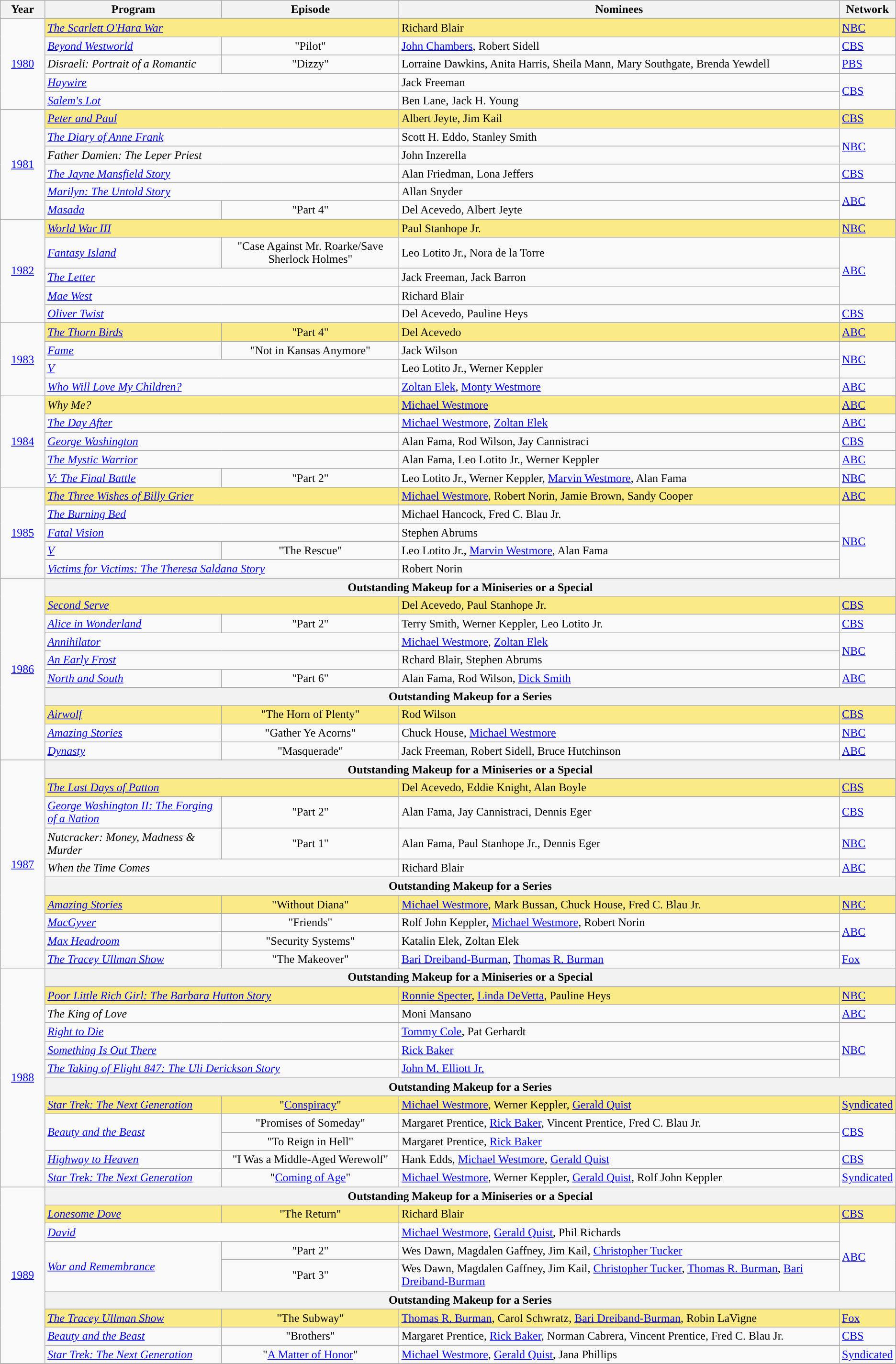<table class="wikitable">
<tr>
<th width="5%">Year</th>
<th width="20%">Program</th>
<th width="20%">Episode</th>
<th width="50%">Nominees</th>
<th width="5%">Network</th>
</tr>
<tr>
<td rowspan="6" style="text-align:center;"><a href='#'>1980</a><br></td>
</tr>
<tr style="background:#FAEB86;">
<td colspan=2><em><a href='#'>The Scarlett O'Hara War</a></em></td>
<td>Richard Blair</td>
<td><a href='#'>NBC</a></td>
</tr>
<tr>
<td><em><a href='#'>Beyond Westworld</a></em></td>
<td align=center>"Pilot"</td>
<td><a href='#'>John Chambers</a>, Robert Sidell</td>
<td><a href='#'>CBS</a></td>
</tr>
<tr>
<td><em>Disraeli: Portrait of a Romantic</em></td>
<td align=center>"Dizzy"</td>
<td>Lorraine Dawkins, Anita Harris, Sheila Mann, Mary Southgate, Brenda Yewdell</td>
<td><a href='#'>PBS</a></td>
</tr>
<tr>
<td colspan=2><em><a href='#'>Haywire</a></em></td>
<td>Jack Freeman</td>
<td rowspan=2><a href='#'>CBS</a></td>
</tr>
<tr>
<td colspan=2><em><a href='#'>Salem's Lot</a></em></td>
<td>Ben Lane, Jack H. Young</td>
</tr>
<tr>
<td rowspan="7" style="text-align:center;"><a href='#'>1981</a><br></td>
</tr>
<tr style="background:#FAEB86;">
<td colspan=2><em><a href='#'>Peter and Paul</a></em></td>
<td>Albert Jeyte, Jim Kail</td>
<td><a href='#'>CBS</a></td>
</tr>
<tr>
<td colspan=2><em><a href='#'>The Diary of Anne Frank</a></em></td>
<td>Scott H. Eddo, Stanley Smith</td>
<td rowspan=2><a href='#'>NBC</a></td>
</tr>
<tr>
<td colspan=2><em>Father Damien: The Leper Priest</em></td>
<td>John Inzerella</td>
</tr>
<tr>
<td colspan=2><em><a href='#'>The Jayne Mansfield Story</a></em></td>
<td>Alan Friedman, Lona Jeffers</td>
<td><a href='#'>CBS</a></td>
</tr>
<tr>
<td colspan=2><em><a href='#'>Marilyn: The Untold Story</a></em></td>
<td>Allan Snyder</td>
<td rowspan=2><a href='#'>ABC</a></td>
</tr>
<tr>
<td><em><a href='#'>Masada</a></em></td>
<td align=center>"Part 4"</td>
<td>Del Acevedo, Albert Jeyte</td>
</tr>
<tr>
<td rowspan="6" style="text-align:center;"><a href='#'>1982</a><br></td>
</tr>
<tr style="background:#FAEB86;">
<td colspan=2><em><a href='#'>World War III</a></em></td>
<td>Paul Stanhope Jr.</td>
<td><a href='#'>NBC</a></td>
</tr>
<tr>
<td><em><a href='#'>Fantasy Island</a></em></td>
<td align=center>"Case Against Mr. Roarke/Save Sherlock Holmes"</td>
<td>Leo Lotito Jr., Nora de la Torre</td>
<td rowspan=3><a href='#'>ABC</a></td>
</tr>
<tr>
<td colspan=2><em><a href='#'>The Letter</a></em></td>
<td>Jack Freeman, Jack Barron</td>
</tr>
<tr>
<td colspan=2><em><a href='#'>Mae West</a></em></td>
<td>Richard Blair</td>
</tr>
<tr>
<td colspan=2><em><a href='#'>Oliver Twist</a></em></td>
<td>Del Acevedo, Pauline Heys</td>
<td><a href='#'>CBS</a></td>
</tr>
<tr>
<td rowspan="5" style="text-align:center;"><a href='#'>1983</a><br></td>
</tr>
<tr style="background:#FAEB86;">
<td><em><a href='#'>The Thorn Birds</a></em></td>
<td align=center>"Part 4"</td>
<td>Del Acevedo</td>
<td><a href='#'>ABC</a></td>
</tr>
<tr>
<td><em><a href='#'>Fame</a></em></td>
<td align=center>"Not in Kansas Anymore"</td>
<td>Jack Wilson</td>
<td rowspan=2><a href='#'>NBC</a></td>
</tr>
<tr>
<td colspan=2><em><a href='#'>V</a></em></td>
<td>Leo Lotito Jr., Werner Keppler</td>
</tr>
<tr>
<td colspan=2><em><a href='#'>Who Will Love My Children?</a></em></td>
<td><a href='#'>Zoltan Elek</a>, <a href='#'>Monty Westmore</a></td>
<td><a href='#'>ABC</a></td>
</tr>
<tr>
<td rowspan="6" style="text-align:center;"><a href='#'>1984</a><br></td>
</tr>
<tr style="background:#FAEB86;">
<td colspan=2><em>Why Me?</em></td>
<td><a href='#'>Michael Westmore</a></td>
<td><a href='#'>ABC</a></td>
</tr>
<tr>
<td colspan=2><em><a href='#'>The Day After</a></em></td>
<td><a href='#'>Michael Westmore</a>, <a href='#'>Zoltan Elek</a></td>
<td><a href='#'>ABC</a></td>
</tr>
<tr>
<td colspan=2><em><a href='#'>George Washington</a></em></td>
<td>Alan Fama, Rod Wilson, Jay Cannistraci</td>
<td><a href='#'>CBS</a></td>
</tr>
<tr>
<td colspan=2><em><a href='#'>The Mystic Warrior</a></em></td>
<td>Alan Fama, Leo Lotito Jr., Werner Keppler</td>
<td><a href='#'>ABC</a></td>
</tr>
<tr>
<td><em><a href='#'>V: The Final Battle</a></em></td>
<td align=center>"Part 2"</td>
<td>Leo Lotito Jr., Werner Keppler, <a href='#'>Marvin Westmore</a>, Alan Fama</td>
<td><a href='#'>NBC</a></td>
</tr>
<tr>
<td rowspan="6" style="text-align:center;"><a href='#'>1985</a><br></td>
</tr>
<tr style="background:#FAEB86;">
<td colspan=2><em><a href='#'>The Three Wishes of Billy Grier</a></em></td>
<td><a href='#'>Michael Westmore</a>, Robert Norin, Jamie Brown, Sandy Cooper</td>
<td><a href='#'>ABC</a></td>
</tr>
<tr>
<td colspan=2><em><a href='#'>The Burning Bed</a></em></td>
<td>Michael Hancock, Fred C. Blau Jr.</td>
<td rowspan=4><a href='#'>NBC</a></td>
</tr>
<tr>
<td colspan=2><em><a href='#'>Fatal Vision</a></em></td>
<td>Stephen Abrums</td>
</tr>
<tr>
<td><em><a href='#'>V</a></em></td>
<td align=center>"The Rescue"</td>
<td>Leo Lotito Jr., <a href='#'>Marvin Westmore</a>, Alan Fama</td>
</tr>
<tr>
<td colspan=2><em><a href='#'>Victims for Victims: The Theresa Saldana Story</a></em></td>
<td>Robert Norin</td>
</tr>
<tr>
<td rowspan=10 style="text-align:center"><a href='#'>1986</a></td>
<th colspan="4">Outstanding Makeup for a Miniseries or a Special</th>
</tr>
<tr style="background:#FAEB86;">
<td colspan=2><em><a href='#'>Second Serve</a></em></td>
<td>Del Acevedo, Paul Stanhope Jr.</td>
<td><a href='#'>CBS</a></td>
</tr>
<tr>
<td><em><a href='#'>Alice in Wonderland</a></em></td>
<td align=center>"Part 2"</td>
<td>Terry Smith, Werner Keppler, Leo Lotito Jr.</td>
<td><a href='#'>CBS</a></td>
</tr>
<tr>
<td colspan=2><em><a href='#'>Annihilator</a></em></td>
<td><a href='#'>Michael Westmore</a>, <a href='#'>Zoltan Elek</a></td>
<td rowspan=2><a href='#'>NBC</a></td>
</tr>
<tr>
<td colspan=2><em><a href='#'>An Early Frost</a></em></td>
<td>Rchard Blair, Stephen Abrums</td>
</tr>
<tr>
<td><em><a href='#'>North and South</a></em></td>
<td align=center>"Part 6"</td>
<td>Alan Fama, Rod Wilson, <a href='#'>Dick Smith</a></td>
<td><a href='#'>ABC</a></td>
</tr>
<tr>
<th colspan="4">Outstanding Makeup for a Series</th>
</tr>
<tr style="background:#FAEB86;">
<td><em><a href='#'>Airwolf</a></em></td>
<td align=center>"The Horn of Plenty"</td>
<td>Rod Wilson</td>
<td><a href='#'>CBS</a></td>
</tr>
<tr>
<td><em><a href='#'>Amazing Stories</a></em></td>
<td align=center>"Gather Ye Acorns"</td>
<td>Chuck House, <a href='#'>Michael Westmore</a></td>
<td><a href='#'>NBC</a></td>
</tr>
<tr>
<td><em><a href='#'>Dynasty</a></em></td>
<td align=center>"Masquerade"</td>
<td>Jack Freeman, Robert Sidell, Bruce Hutchinson</td>
<td><a href='#'>ABC</a></td>
</tr>
<tr>
<td rowspan=10 style="text-align:center"><a href='#'>1987</a></td>
<th colspan="4">Outstanding Makeup for a Miniseries or a Special</th>
</tr>
<tr style="background:#FAEB86;">
<td colspan=2><em><a href='#'>The Last Days of Patton</a></em></td>
<td>Del Acevedo, Eddie Knight, Alan Boyle</td>
<td><a href='#'>CBS</a></td>
</tr>
<tr>
<td><em><a href='#'>George Washington II: The Forging of a Nation</a></em></td>
<td align=center>"Part 2"</td>
<td>Alan Fama, Jay Cannistraci, Dennis Eger</td>
<td><a href='#'>CBS</a></td>
</tr>
<tr>
<td><em>Nutcracker: Money, Madness & Murder</em></td>
<td align=center>"Part 1"</td>
<td>Alan Fama, Paul Stanhope Jr., Dennis Eger</td>
<td><a href='#'>NBC</a></td>
</tr>
<tr>
<td colspan=2><em>When the Time Comes</em></td>
<td>Richard Blair</td>
<td><a href='#'>ABC</a></td>
</tr>
<tr>
<th colspan="4">Outstanding Makeup for a Series</th>
</tr>
<tr style="background:#FAEB86;">
<td><em><a href='#'>Amazing Stories</a></em></td>
<td align=center>"Without Diana"</td>
<td><a href='#'>Michael Westmore</a>, Mark Bussan, Chuck House, Fred C. Blau Jr.</td>
<td><a href='#'>NBC</a></td>
</tr>
<tr>
<td><em><a href='#'>MacGyver</a></em></td>
<td align=center>"Friends"</td>
<td>Rolf John Keppler, <a href='#'>Michael Westmore</a>, Robert Norin</td>
<td rowspan=2><a href='#'>ABC</a></td>
</tr>
<tr>
<td><em><a href='#'>Max Headroom</a></em></td>
<td align=center>"Security Systems"</td>
<td>Katalin Elek, Zoltan Elek</td>
</tr>
<tr>
<td><em><a href='#'>The Tracey Ullman Show</a></em></td>
<td align=center>"The Makeover"</td>
<td><a href='#'>Bari Dreiband-Burman</a>, <a href='#'>Thomas R. Burman</a></td>
<td><a href='#'>Fox</a></td>
</tr>
<tr>
<td rowspan=12 style="text-align:center"><a href='#'>1988</a></td>
<th colspan="4">Outstanding Makeup for a Miniseries or a Special</th>
</tr>
<tr style="background:#FAEB86;">
<td colspan=2><em><a href='#'>Poor Little Rich Girl: The Barbara Hutton Story</a></em></td>
<td><a href='#'>Ronnie Specter</a>, <a href='#'>Linda DeVetta</a>, Pauline Heys</td>
<td><a href='#'>NBC</a></td>
</tr>
<tr>
<td colspan=2><em>The King of Love</em></td>
<td>Moni Mansano</td>
<td><a href='#'>ABC</a></td>
</tr>
<tr>
<td colspan=2><em><a href='#'>Right to Die</a></em></td>
<td><a href='#'>Tommy Cole</a>, Pat Gerhardt</td>
<td rowspan=3><a href='#'>NBC</a></td>
</tr>
<tr>
<td colspan=2><em><a href='#'>Something Is Out There</a></em></td>
<td><a href='#'>Rick Baker</a></td>
</tr>
<tr>
<td colspan=2><em><a href='#'>The Taking of Flight 847: The Uli Derickson Story</a></em></td>
<td><a href='#'>John M. Elliott Jr.</a></td>
</tr>
<tr>
<th colspan="4">Outstanding Makeup for a Series</th>
</tr>
<tr style="background:#FAEB86;">
<td><em><a href='#'>Star Trek: The Next Generation</a></em></td>
<td align=center>"<a href='#'>Conspiracy</a>"</td>
<td><a href='#'>Michael Westmore</a>, Werner Keppler, <a href='#'>Gerald Quist</a></td>
<td><a href='#'>Syndicated</a></td>
</tr>
<tr>
<td rowspan=2><em><a href='#'>Beauty and the Beast</a></em></td>
<td align=center>"Promises of Someday"</td>
<td>Margaret Prentice, <a href='#'>Rick Baker</a>, Vincent Prentice, Fred C. Blau Jr.</td>
<td rowspan=2><a href='#'>CBS</a></td>
</tr>
<tr>
<td align=center>"To Reign in Hell"</td>
<td>Margaret Prentice, <a href='#'>Rick Baker</a></td>
</tr>
<tr>
<td><em><a href='#'>Highway to Heaven</a></em></td>
<td align=center>"I Was a Middle-Aged Werewolf"</td>
<td>Hank Edds, <a href='#'>Michael Westmore</a>, <a href='#'>Gerald Quist</a></td>
<td><a href='#'>CBS</a></td>
</tr>
<tr>
<td><em><a href='#'>Star Trek: The Next Generation</a></em></td>
<td align=center>"<a href='#'>Coming of Age</a>"</td>
<td><a href='#'>Michael Westmore</a>, Werner Keppler, <a href='#'>Gerald Quist</a>, Rolf John Keppler</td>
<td><a href='#'>Syndicated</a></td>
</tr>
<tr>
<td rowspan=9 style="text-align:center"><a href='#'>1989</a></td>
<th colspan="4">Outstanding Makeup for a Miniseries or a Special</th>
</tr>
<tr style="background:#FAEB86;">
<td><em><a href='#'>Lonesome Dove</a></em></td>
<td align=center>"The Return"</td>
<td>Richard Blair</td>
<td><a href='#'>CBS</a></td>
</tr>
<tr>
<td colspan=2><em><a href='#'>David</a></em></td>
<td><a href='#'>Michael Westmore</a>, <a href='#'>Gerald Quist</a>, Phil Richards</td>
<td rowspan=3><a href='#'>ABC</a></td>
</tr>
<tr>
<td rowspan=2><em><a href='#'>War and Remembrance</a></em></td>
<td align=center>"Part 2"</td>
<td>Wes Dawn, Magdalen Gaffney, Jim Kail, <a href='#'>Christopher Tucker</a></td>
</tr>
<tr>
<td align=center>"Part 3"</td>
<td>Wes Dawn, Magdalen Gaffney, Jim Kail, <a href='#'>Christopher Tucker</a>, <a href='#'>Thomas R. Burman</a>, <a href='#'>Bari Dreiband-Burman</a></td>
</tr>
<tr>
<th colspan="4">Outstanding Makeup for a Series</th>
</tr>
<tr style="background:#FAEB86;">
<td><em><a href='#'>The Tracey Ullman Show</a></em></td>
<td align=center>"The Subway"</td>
<td><a href='#'>Thomas R. Burman</a>, Carol Schwratz, <a href='#'>Bari Dreiband-Burman</a>, Robin LaVigne</td>
<td><a href='#'>Fox</a></td>
</tr>
<tr>
<td><em><a href='#'>Beauty and the Beast</a></em></td>
<td align=center>"Brothers"</td>
<td>Margaret Prentice, <a href='#'>Rick Baker</a>, Norman Cabrera, Vincent Prentice, Fred C. Blau Jr.</td>
<td><a href='#'>CBS</a></td>
</tr>
<tr>
<td><em><a href='#'>Star Trek: The Next Generation</a></em></td>
<td align=center>"<a href='#'>A Matter of Honor</a>"</td>
<td><a href='#'>Michael Westmore</a>, <a href='#'>Gerald Quist</a>, Jana Phillips</td>
<td><a href='#'>Syndicated</a></td>
</tr>
<tr>
</tr>
</table>
